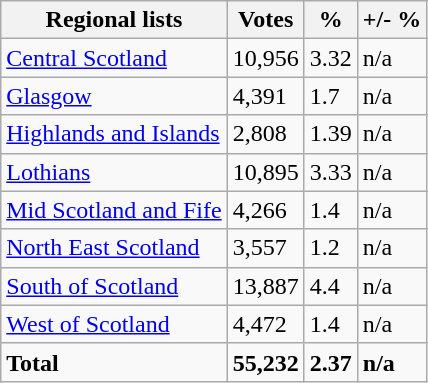<table class="wikitable sortable">
<tr>
<th>Regional lists</th>
<th>Votes</th>
<th>%</th>
<th>+/- %</th>
</tr>
<tr>
<td><a href='#'>Central Scotland</a></td>
<td>10,956</td>
<td>3.32</td>
<td>n/a</td>
</tr>
<tr>
<td><a href='#'>Glasgow</a></td>
<td>4,391</td>
<td>1.7</td>
<td>n/a</td>
</tr>
<tr>
<td><a href='#'>Highlands and Islands</a></td>
<td>2,808</td>
<td>1.39</td>
<td>n/a</td>
</tr>
<tr>
<td><a href='#'>Lothians</a></td>
<td>10,895</td>
<td>3.33</td>
<td>n/a</td>
</tr>
<tr>
<td><a href='#'>Mid Scotland and Fife</a></td>
<td>4,266</td>
<td>1.4</td>
<td>n/a</td>
</tr>
<tr>
<td><a href='#'>North East Scotland</a></td>
<td>3,557</td>
<td>1.2</td>
<td>n/a</td>
</tr>
<tr>
<td><a href='#'>South of Scotland</a></td>
<td>13,887</td>
<td>4.4</td>
<td>n/a</td>
</tr>
<tr>
<td><a href='#'>West of Scotland</a></td>
<td>4,472</td>
<td>1.4</td>
<td>n/a</td>
</tr>
<tr>
<td><strong>Total</strong></td>
<td><strong>55,232</strong></td>
<td><strong>2.37</strong></td>
<td><strong>n/a</strong></td>
</tr>
</table>
